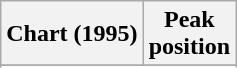<table class="wikitable sortable plainrowheaders" style="text-align:center">
<tr>
<th scope="col">Chart (1995)</th>
<th scope="col">Peak<br>position</th>
</tr>
<tr>
</tr>
<tr>
</tr>
</table>
